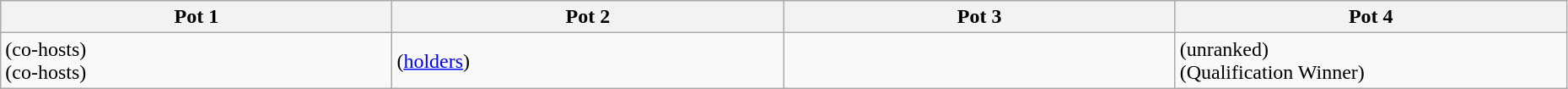<table class="wikitable" style="width:98%;">
<tr>
<th width=25%><strong>Pot 1</strong></th>
<th width=25%><strong>Pot 2</strong></th>
<th width=25%><strong>Pot 3</strong></th>
<th width=25%><strong>Pot 4</strong></th>
</tr>
<tr>
<td> (co-hosts)<br> (co-hosts)</td>
<td> (<a href='#'>holders</a>)<br></td>
<td><br></td>
<td> (unranked) <br> (Qualification Winner)</td>
</tr>
</table>
